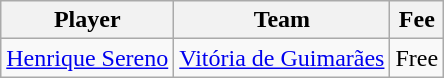<table class="wikitable">
<tr>
<th>Player</th>
<th>Team</th>
<th>Fee</th>
</tr>
<tr>
<td> <a href='#'>Henrique Sereno</a></td>
<td> <a href='#'>Vitória de Guimarães</a></td>
<td>Free</td>
</tr>
</table>
